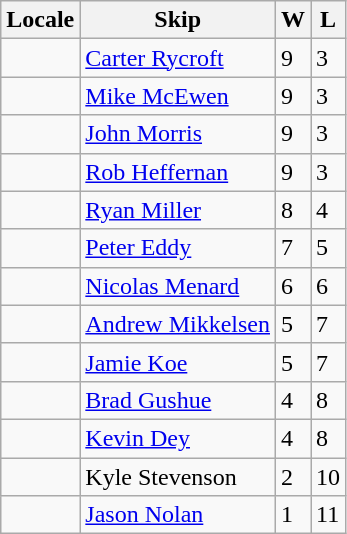<table class="wikitable" border="1">
<tr>
<th>Locale</th>
<th>Skip</th>
<th>W</th>
<th>L</th>
</tr>
<tr>
<td></td>
<td><a href='#'>Carter Rycroft</a></td>
<td>9</td>
<td>3</td>
</tr>
<tr>
<td></td>
<td><a href='#'>Mike McEwen</a></td>
<td>9</td>
<td>3</td>
</tr>
<tr>
<td></td>
<td><a href='#'>John Morris</a></td>
<td>9</td>
<td>3</td>
</tr>
<tr>
<td></td>
<td><a href='#'>Rob Heffernan</a></td>
<td>9</td>
<td>3</td>
</tr>
<tr>
<td></td>
<td><a href='#'>Ryan Miller</a></td>
<td>8</td>
<td>4</td>
</tr>
<tr>
<td></td>
<td><a href='#'>Peter Eddy</a></td>
<td>7</td>
<td>5</td>
</tr>
<tr>
<td></td>
<td><a href='#'>Nicolas Menard</a></td>
<td>6</td>
<td>6</td>
</tr>
<tr>
<td></td>
<td><a href='#'>Andrew Mikkelsen</a></td>
<td>5</td>
<td>7</td>
</tr>
<tr>
<td></td>
<td><a href='#'>Jamie Koe</a></td>
<td>5</td>
<td>7</td>
</tr>
<tr>
<td></td>
<td><a href='#'>Brad Gushue</a></td>
<td>4</td>
<td>8</td>
</tr>
<tr>
<td></td>
<td><a href='#'>Kevin Dey</a></td>
<td>4</td>
<td>8</td>
</tr>
<tr>
<td></td>
<td>Kyle Stevenson</td>
<td>2</td>
<td>10</td>
</tr>
<tr>
<td></td>
<td><a href='#'>Jason Nolan</a></td>
<td>1</td>
<td>11</td>
</tr>
</table>
